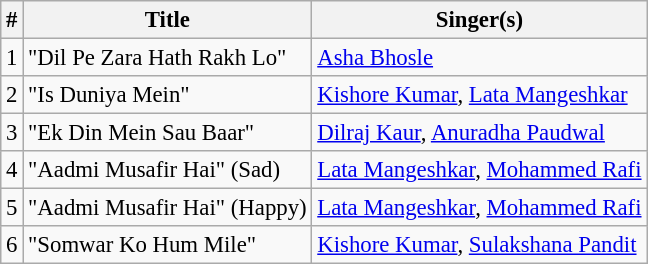<table class="wikitable" style="font-size:95%;">
<tr>
<th>#</th>
<th>Title</th>
<th>Singer(s)</th>
</tr>
<tr>
<td>1</td>
<td>"Dil Pe Zara Hath Rakh Lo"</td>
<td><a href='#'>Asha Bhosle</a></td>
</tr>
<tr>
<td>2</td>
<td>"Is Duniya Mein"</td>
<td><a href='#'>Kishore Kumar</a>, <a href='#'>Lata Mangeshkar</a></td>
</tr>
<tr>
<td>3</td>
<td>"Ek Din Mein Sau Baar"</td>
<td><a href='#'>Dilraj Kaur</a>, <a href='#'>Anuradha Paudwal</a></td>
</tr>
<tr>
<td>4</td>
<td>"Aadmi Musafir Hai" (Sad)</td>
<td><a href='#'>Lata Mangeshkar</a>, <a href='#'>Mohammed Rafi</a></td>
</tr>
<tr>
<td>5</td>
<td>"Aadmi Musafir Hai" (Happy)</td>
<td><a href='#'>Lata Mangeshkar</a>, <a href='#'>Mohammed Rafi</a></td>
</tr>
<tr>
<td>6</td>
<td>"Somwar Ko Hum Mile"</td>
<td><a href='#'>Kishore Kumar</a>, <a href='#'>Sulakshana Pandit</a></td>
</tr>
</table>
